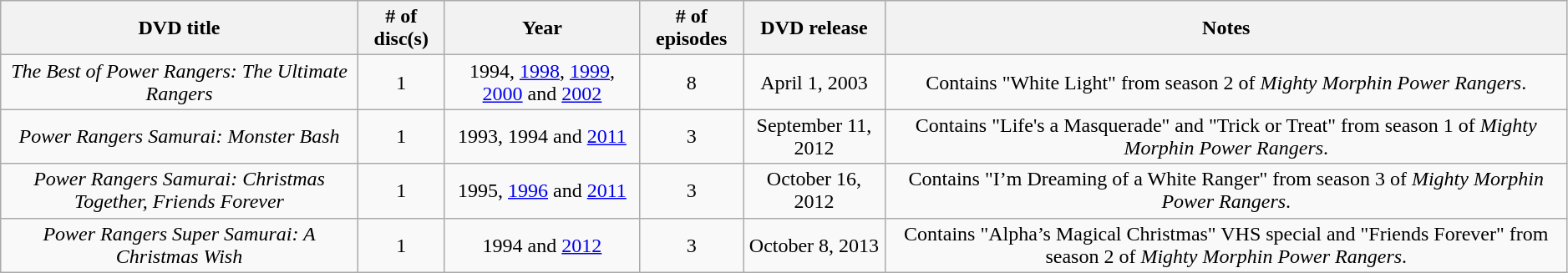<table class="wikitable"  style="width:99%; left:0 auto; text-align:center;">
<tr>
<th>DVD title</th>
<th># of disc(s)</th>
<th>Year</th>
<th># of episodes</th>
<th>DVD release</th>
<th>Notes</th>
</tr>
<tr>
<td><em>The Best of Power Rangers: The Ultimate Rangers</em></td>
<td>1</td>
<td>1994, <a href='#'>1998</a>, <a href='#'>1999</a>, <a href='#'>2000</a> and <a href='#'>2002</a></td>
<td>8</td>
<td>April 1, 2003</td>
<td>Contains "White Light" from season 2 of <em>Mighty Morphin Power Rangers</em>.</td>
</tr>
<tr>
<td><em>Power Rangers Samurai: Monster Bash</em></td>
<td>1</td>
<td>1993, 1994 and <a href='#'>2011</a></td>
<td>3</td>
<td>September 11, 2012</td>
<td>Contains "Life's a Masquerade" and "Trick or Treat" from season 1 of <em>Mighty Morphin Power Rangers</em>.</td>
</tr>
<tr>
<td><em>Power Rangers Samurai: Christmas Together, Friends Forever</em></td>
<td>1</td>
<td>1995, <a href='#'>1996</a> and <a href='#'>2011</a></td>
<td>3</td>
<td>October 16, 2012</td>
<td>Contains "I’m Dreaming of a White Ranger" from season 3 of <em>Mighty Morphin Power Rangers</em>.</td>
</tr>
<tr>
<td><em>Power Rangers Super Samurai: A Christmas Wish</em></td>
<td>1</td>
<td>1994 and <a href='#'>2012</a></td>
<td>3</td>
<td>October 8, 2013</td>
<td>Contains "Alpha’s Magical Christmas" VHS special and "Friends Forever" from season 2 of <em>Mighty Morphin Power Rangers</em>.</td>
</tr>
</table>
